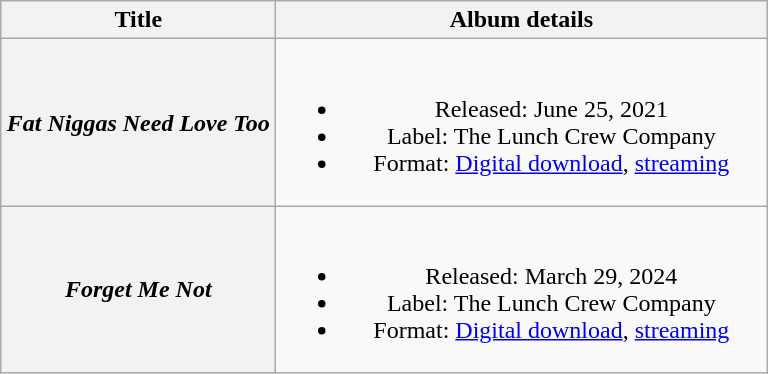<table class="wikitable plainrowheaders" style="text-align:center;">
<tr>
<th scope="col" style="width:11em;">Title</th>
<th scope="col" style="width:20em;">Album details</th>
</tr>
<tr>
<th scope="row"><em>Fat Niggas Need Love Too</em></th>
<td><br><ul><li>Released: June 25, 2021</li><li>Label: The Lunch Crew Company</li><li>Format: <a href='#'>Digital download</a>, <a href='#'>streaming</a></li></ul></td>
</tr>
<tr>
<th scope="row"><em>Forget Me Not</em></th>
<td><br><ul><li>Released: March 29, 2024</li><li>Label: The Lunch Crew Company</li><li>Format: <a href='#'>Digital download</a>, <a href='#'>streaming</a></li></ul></td>
</tr>
</table>
